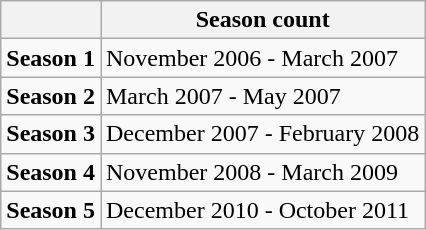<table class="wikitable">
<tr>
<th></th>
<th>Season count</th>
</tr>
<tr>
<td><strong>Season 1</strong></td>
<td>November 2006 - March 2007</td>
</tr>
<tr>
<td><strong>Season 2</strong></td>
<td>March 2007 - May 2007</td>
</tr>
<tr>
<td><strong>Season 3</strong></td>
<td>December 2007 - February 2008</td>
</tr>
<tr>
<td><strong>Season 4</strong></td>
<td>November 2008 - March 2009</td>
</tr>
<tr>
<td><strong>Season 5</strong></td>
<td>December 2010 - October 2011</td>
</tr>
</table>
